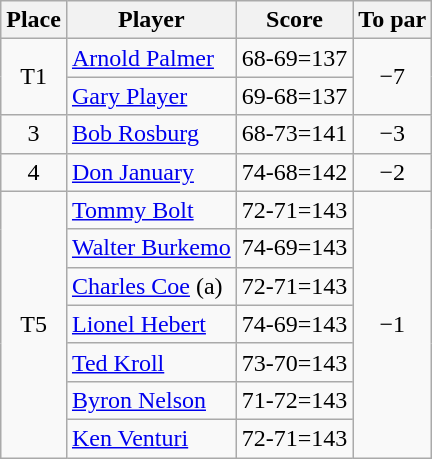<table class="wikitable">
<tr>
<th>Place</th>
<th>Player</th>
<th>Score</th>
<th>To par</th>
</tr>
<tr>
<td rowspan="2" align="center">T1</td>
<td> <a href='#'>Arnold Palmer</a></td>
<td>68-69=137</td>
<td rowspan="2" align="center">−7</td>
</tr>
<tr>
<td> <a href='#'>Gary Player</a></td>
<td>69-68=137</td>
</tr>
<tr>
<td align="center">3</td>
<td> <a href='#'>Bob Rosburg</a></td>
<td>68-73=141</td>
<td align="center">−3</td>
</tr>
<tr>
<td align="center">4</td>
<td> <a href='#'>Don January</a></td>
<td>74-68=142</td>
<td align="center">−2</td>
</tr>
<tr>
<td rowspan="7" align="center">T5</td>
<td> <a href='#'>Tommy Bolt</a></td>
<td>72-71=143</td>
<td rowspan="7" align="center">−1</td>
</tr>
<tr>
<td> <a href='#'>Walter Burkemo</a></td>
<td>74-69=143</td>
</tr>
<tr>
<td> <a href='#'>Charles Coe</a> (a)</td>
<td>72-71=143</td>
</tr>
<tr>
<td> <a href='#'>Lionel Hebert</a></td>
<td>74-69=143</td>
</tr>
<tr>
<td> <a href='#'>Ted Kroll</a></td>
<td>73-70=143</td>
</tr>
<tr>
<td> <a href='#'>Byron Nelson</a></td>
<td>71-72=143</td>
</tr>
<tr>
<td> <a href='#'>Ken Venturi</a></td>
<td>72-71=143</td>
</tr>
</table>
